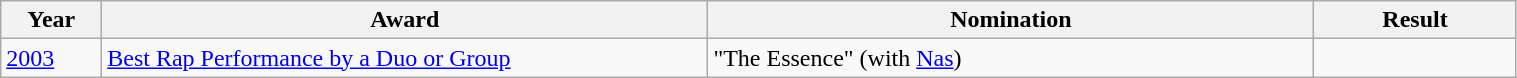<table class="wikitable" style="width:80%;">
<tr>
<th width=5%>Year</th>
<th style="width:30%;">Award</th>
<th style="width:30%;">Nomination</th>
<th style="width:10%;">Result</th>
</tr>
<tr>
<td><a href='#'>2003</a></td>
<td><a href='#'>Best Rap Performance by a Duo or Group</a></td>
<td>"The Essence" (with <a href='#'>Nas</a>)</td>
<td></td>
</tr>
</table>
